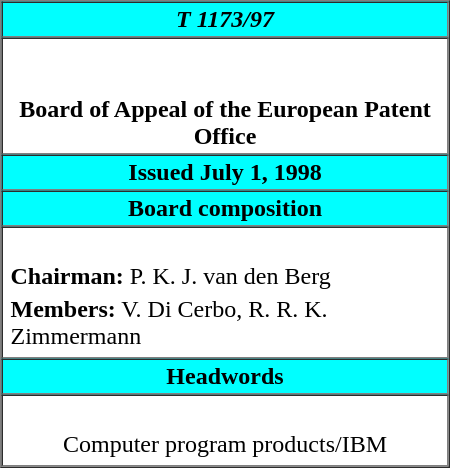<table cellpadding="2" cellspacing="0" border="1" align="right" style="margin-left: 0.5em" width=300px>
<tr>
<th bgcolor="00FFFF"><strong><em>T 1173/97</em></strong></th>
</tr>
<tr>
<td align="center"><br><br><strong>Board of Appeal of the European Patent Office</strong></td>
</tr>
<tr>
<th bgcolor="00FFFF">Issued July 1, 1998</th>
</tr>
<tr>
<th bgcolor="00FFFF"><strong>Board composition</strong></th>
</tr>
<tr>
<td><br><table align="center">
<tr>
<td><strong>Chairman:</strong> P. K. J. van den Berg</td>
</tr>
<tr>
<td><strong>Members:</strong> V. Di Cerbo, R. R. K. Zimmermann</td>
</tr>
</table>
</td>
</tr>
<tr>
<th bgcolor="00FFFF"><strong>Headwords</strong></th>
</tr>
<tr>
<td><br><table align="center">
<tr>
<td>Computer program products/IBM</td>
</tr>
</table>
</td>
</tr>
<tr>
</tr>
</table>
